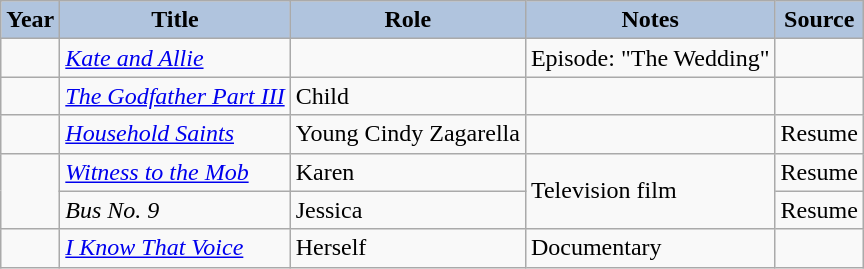<table class="wikitable sortable plainrowheaders">
<tr>
<th style="background:#b0c4de;">Year</th>
<th style="background:#b0c4de;">Title</th>
<th style="background:#b0c4de;">Role</th>
<th style="background:#b0c4de;" class="unsortable">Notes</th>
<th style="background:#b0c4de;" class="unsortable">Source</th>
</tr>
<tr>
<td></td>
<td><em><a href='#'>Kate and Allie</a></em></td>
<td></td>
<td>Episode: "The Wedding"</td>
<td></td>
</tr>
<tr>
<td></td>
<td><em><a href='#'>The Godfather Part III</a></em></td>
<td>Child</td>
<td></td>
<td></td>
</tr>
<tr>
<td></td>
<td><em><a href='#'>Household Saints</a></em></td>
<td>Young Cindy Zagarella</td>
<td></td>
<td>Resume</td>
</tr>
<tr>
<td rowspan="2"></td>
<td><em><a href='#'>Witness to the Mob</a></em></td>
<td>Karen</td>
<td rowspan="2">Television film</td>
<td>Resume</td>
</tr>
<tr>
<td><em>Bus No. 9</em></td>
<td>Jessica</td>
<td>Resume</td>
</tr>
<tr>
<td></td>
<td><em><a href='#'>I Know That Voice</a></em></td>
<td>Herself</td>
<td>Documentary</td>
<td></td>
</tr>
</table>
